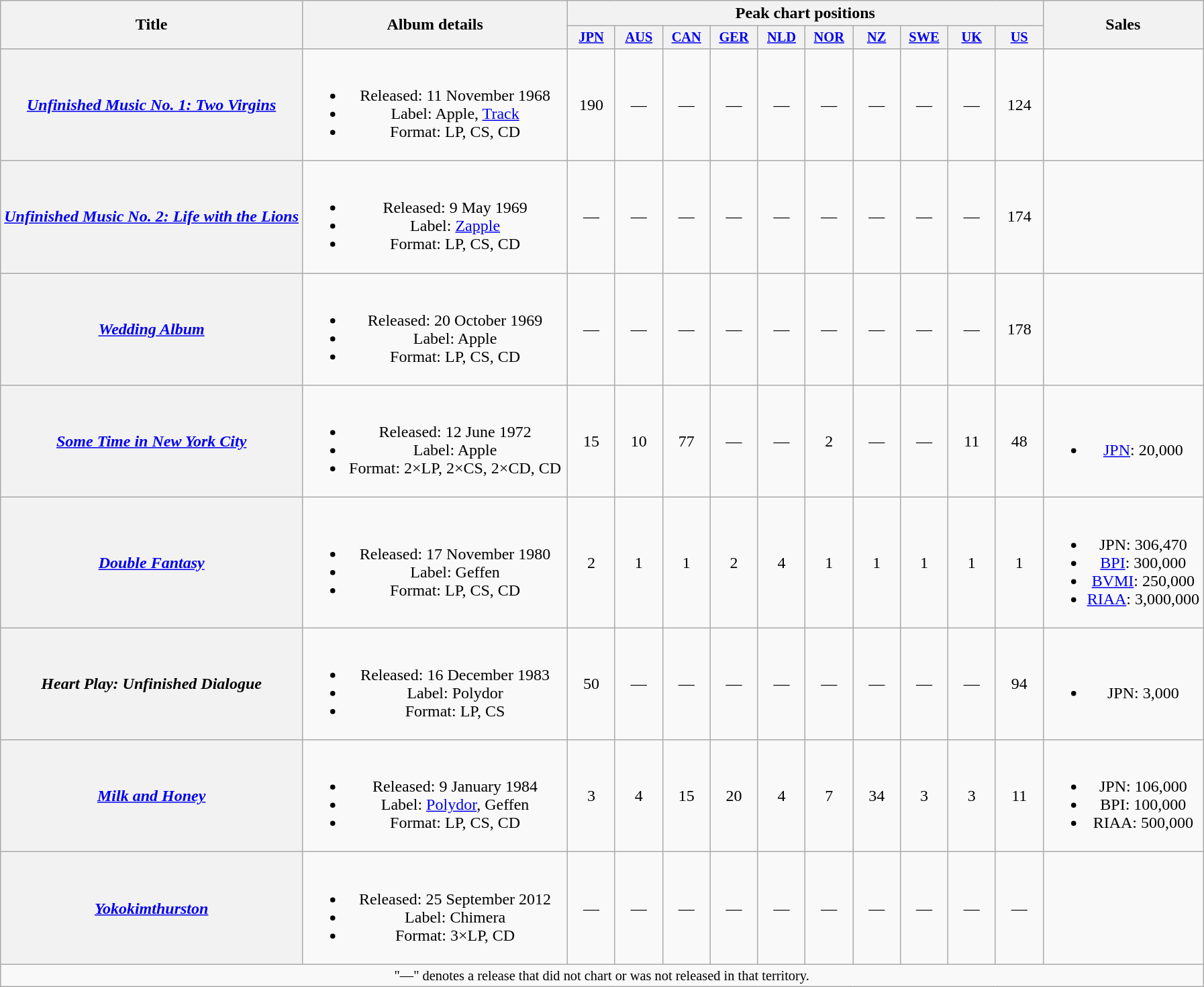<table class="wikitable plainrowheaders" style="text-align:center">
<tr>
<th scope="col" rowspan="2">Title</th>
<th scope="col" rowspan="2" style="width:16em;">Album details</th>
<th scope="col" colspan="10">Peak chart positions</th>
<th scope="col" rowspan="2">Sales</th>
</tr>
<tr>
<th scope="col" style="width:3em;font-size:85%;"><a href='#'>JPN</a><br></th>
<th scope="col" style="width:3em;font-size:85%;"><a href='#'>AUS</a><br></th>
<th scope="col" style="width:3em;font-size:85%;"><a href='#'>CAN</a><br></th>
<th scope="col" style="width:3em;font-size:85%;"><a href='#'>GER</a><br></th>
<th scope="col" style="width:3em;font-size:85%;"><a href='#'>NLD</a><br></th>
<th scope="col" style="width:3em;font-size:85%;"><a href='#'>NOR</a><br></th>
<th scope="col" style="width:3em;font-size:85%;"><a href='#'>NZ</a><br></th>
<th scope="col" style="width:3em;font-size:85%;"><a href='#'>SWE</a><br></th>
<th scope="col" style="width:3em;font-size:85%;"><a href='#'>UK</a><br></th>
<th scope="col" style="width:3em;font-size:85%;"><a href='#'>US</a><br></th>
</tr>
<tr>
<th scope="row"><em><a href='#'>Unfinished Music No. 1: Two Virgins</a></em> <br></th>
<td><br><ul><li>Released: 11 November 1968</li><li>Label: Apple, <a href='#'>Track</a></li><li>Format: LP, CS, CD</li></ul></td>
<td>190</td>
<td>—</td>
<td>—</td>
<td>—</td>
<td>—</td>
<td>—</td>
<td>—</td>
<td>—</td>
<td>—</td>
<td>124</td>
<td></td>
</tr>
<tr>
<th scope="row"><em><a href='#'>Unfinished Music No. 2: Life with the Lions</a></em> <br></th>
<td><br><ul><li>Released: 9 May 1969</li><li>Label: <a href='#'>Zapple</a></li><li>Format: LP, CS, CD</li></ul></td>
<td>—</td>
<td>—</td>
<td>—</td>
<td>—</td>
<td>—</td>
<td>—</td>
<td>—</td>
<td>—</td>
<td>—</td>
<td>174</td>
<td></td>
</tr>
<tr>
<th scope="row"><em><a href='#'>Wedding Album</a></em> <br></th>
<td><br><ul><li>Released: 20 October 1969</li><li>Label: Apple</li><li>Format: LP, CS, CD</li></ul></td>
<td>—</td>
<td>—</td>
<td>—</td>
<td>—</td>
<td>—</td>
<td>—</td>
<td>—</td>
<td>—</td>
<td>—</td>
<td>178</td>
<td></td>
</tr>
<tr>
<th scope="row"><em><a href='#'>Some Time in New York City</a></em> <br></th>
<td><br><ul><li>Released: 12 June 1972</li><li>Label: Apple</li><li>Format: 2×LP, 2×CS, 2×CD, CD</li></ul></td>
<td>15</td>
<td>10</td>
<td>77</td>
<td>—</td>
<td>—</td>
<td>2</td>
<td>—</td>
<td>—</td>
<td>11</td>
<td>48</td>
<td><br><ul><li><a href='#'>JPN</a>: 20,000</li></ul></td>
</tr>
<tr>
<th scope="row"><em><a href='#'>Double Fantasy</a></em> <br></th>
<td><br><ul><li>Released: 17 November 1980</li><li>Label: Geffen</li><li>Format: LP, CS, CD</li></ul></td>
<td>2</td>
<td>1</td>
<td>1</td>
<td>2</td>
<td>4</td>
<td>1</td>
<td>1</td>
<td>1</td>
<td>1</td>
<td>1</td>
<td><br><ul><li>JPN: 306,470</li><li><a href='#'>BPI</a>: 300,000</li><li><a href='#'>BVMI</a>: 250,000</li><li><a href='#'>RIAA</a>: 3,000,000</li></ul></td>
</tr>
<tr>
<th scope="row"><em>Heart Play: Unfinished Dialogue</em> <br></th>
<td><br><ul><li>Released: 16 December 1983</li><li>Label: Polydor</li><li>Format: LP, CS</li></ul></td>
<td>50</td>
<td>—</td>
<td>—</td>
<td>—</td>
<td>—</td>
<td>—</td>
<td>—</td>
<td>—</td>
<td>—</td>
<td>94</td>
<td><br><ul><li>JPN: 3,000</li></ul></td>
</tr>
<tr>
<th scope="row"><em><a href='#'>Milk and Honey</a></em> <br></th>
<td><br><ul><li>Released: 9 January 1984</li><li>Label: <a href='#'>Polydor</a>, Geffen</li><li>Format: LP, CS, CD</li></ul></td>
<td>3</td>
<td>4</td>
<td>15</td>
<td>20</td>
<td>4</td>
<td>7</td>
<td>34</td>
<td>3</td>
<td>3</td>
<td>11</td>
<td><br><ul><li>JPN: 106,000</li><li>BPI: 100,000</li><li>RIAA: 500,000</li></ul></td>
</tr>
<tr>
<th scope="row"><em><a href='#'>Yokokimthurston</a></em> <br></th>
<td><br><ul><li>Released: 25 September 2012</li><li>Label: Chimera</li><li>Format: 3×LP, CD</li></ul></td>
<td>—</td>
<td>—</td>
<td>—</td>
<td>—</td>
<td>—</td>
<td>—</td>
<td>—</td>
<td>—</td>
<td>—</td>
<td>—</td>
<td></td>
</tr>
<tr>
<td colspan="13" style="font-size:85%">"—" denotes a release that did not chart or was not released in that territory.</td>
</tr>
</table>
